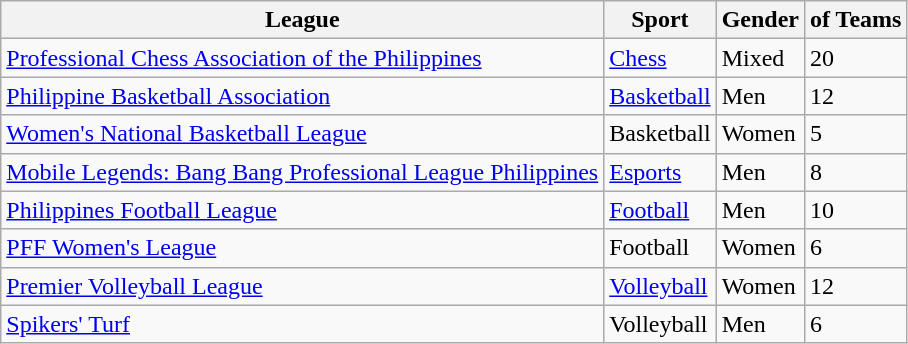<table class="wikitable sortable">
<tr>
<th>League</th>
<th>Sport</th>
<th>Gender</th>
<th> of Teams</th>
</tr>
<tr>
<td><a href='#'>Professional Chess Association of the Philippines</a></td>
<td><a href='#'>Chess</a></td>
<td>Mixed</td>
<td>20</td>
</tr>
<tr>
<td><a href='#'>Philippine Basketball Association</a></td>
<td><a href='#'>Basketball</a></td>
<td>Men</td>
<td>12</td>
</tr>
<tr>
<td><a href='#'>Women's National Basketball League</a></td>
<td>Basketball</td>
<td>Women</td>
<td>5</td>
</tr>
<tr>
<td><a href='#'>Mobile Legends: Bang Bang Professional League Philippines</a></td>
<td><a href='#'>Esports</a></td>
<td>Men</td>
<td>8</td>
</tr>
<tr>
<td><a href='#'>Philippines Football League</a></td>
<td><a href='#'>Football</a></td>
<td>Men</td>
<td>10</td>
</tr>
<tr>
<td><a href='#'>PFF Women's League</a></td>
<td>Football</td>
<td>Women</td>
<td>6</td>
</tr>
<tr>
<td><a href='#'>Premier Volleyball League</a></td>
<td><a href='#'>Volleyball</a></td>
<td>Women</td>
<td>12</td>
</tr>
<tr>
<td><a href='#'>Spikers' Turf</a></td>
<td>Volleyball</td>
<td>Men</td>
<td>6</td>
</tr>
</table>
